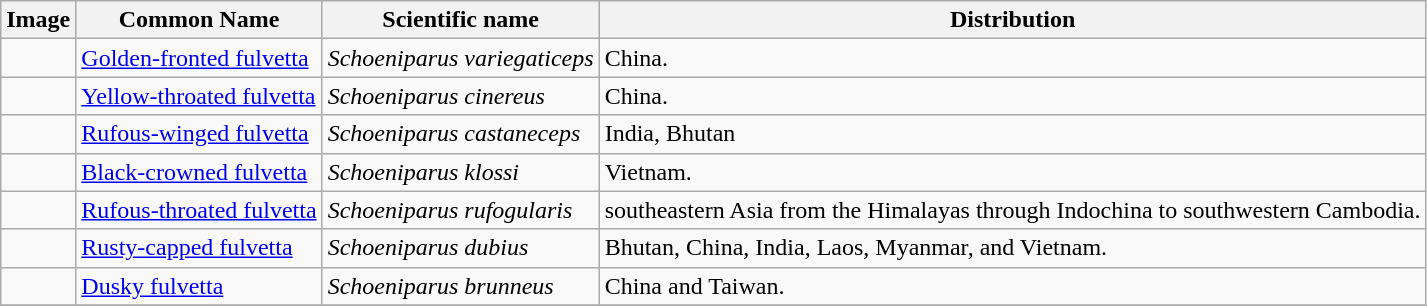<table class="wikitable">
<tr>
<th>Image</th>
<th>Common Name</th>
<th>Scientific name</th>
<th>Distribution</th>
</tr>
<tr>
<td></td>
<td><a href='#'>Golden-fronted fulvetta</a></td>
<td><em>Schoeniparus variegaticeps</em></td>
<td>China.</td>
</tr>
<tr>
<td></td>
<td><a href='#'>Yellow-throated fulvetta</a></td>
<td><em>Schoeniparus cinereus</em></td>
<td>China.</td>
</tr>
<tr>
<td></td>
<td><a href='#'>Rufous-winged fulvetta</a></td>
<td><em>Schoeniparus castaneceps</em></td>
<td>India, Bhutan</td>
</tr>
<tr>
<td></td>
<td><a href='#'>Black-crowned fulvetta</a></td>
<td><em>Schoeniparus klossi</em></td>
<td>Vietnam.</td>
</tr>
<tr>
<td></td>
<td><a href='#'>Rufous-throated fulvetta</a></td>
<td><em>Schoeniparus rufogularis</em></td>
<td>southeastern Asia from the Himalayas through Indochina to southwestern Cambodia.</td>
</tr>
<tr>
<td></td>
<td><a href='#'>Rusty-capped fulvetta</a></td>
<td><em>Schoeniparus dubius</em></td>
<td>Bhutan, China, India, Laos, Myanmar, and Vietnam.</td>
</tr>
<tr>
<td></td>
<td><a href='#'>Dusky fulvetta</a></td>
<td><em>Schoeniparus brunneus</em></td>
<td>China and Taiwan.</td>
</tr>
<tr>
</tr>
</table>
